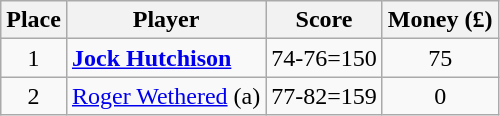<table class="wikitable">
<tr>
<th>Place</th>
<th>Player</th>
<th>Score</th>
<th>Money (£)</th>
</tr>
<tr>
<td align=center>1</td>
<td> <strong><a href='#'>Jock Hutchison</a></strong></td>
<td align=center>74-76=150</td>
<td align=center>75</td>
</tr>
<tr>
<td align=center>2</td>
<td> <a href='#'>Roger Wethered</a> (a)</td>
<td align=center>77-82=159</td>
<td align=center>0</td>
</tr>
</table>
